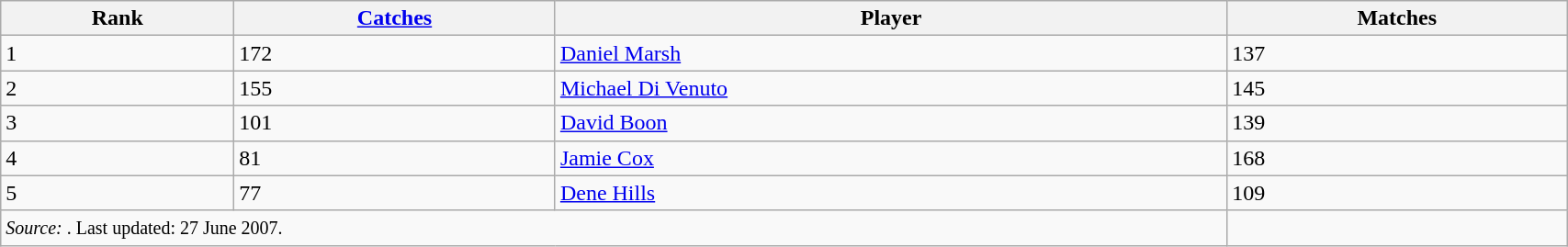<table class="wikitable" style="width:90%;">
<tr>
<th>Rank</th>
<th><a href='#'>Catches</a></th>
<th>Player</th>
<th>Matches</th>
</tr>
<tr>
<td>1</td>
<td>172</td>
<td><a href='#'>Daniel Marsh</a></td>
<td>137</td>
</tr>
<tr>
<td>2</td>
<td>155</td>
<td><a href='#'>Michael Di Venuto</a></td>
<td>145</td>
</tr>
<tr>
<td>3</td>
<td>101</td>
<td><a href='#'>David Boon</a></td>
<td>139</td>
</tr>
<tr>
<td>4</td>
<td>81</td>
<td><a href='#'>Jamie Cox</a></td>
<td>168</td>
</tr>
<tr>
<td>5</td>
<td>77</td>
<td><a href='#'>Dene Hills</a></td>
<td>109</td>
</tr>
<tr>
<td colspan=3><small><em>Source: </em>. Last updated: 27 June 2007.</small></td>
</tr>
</table>
